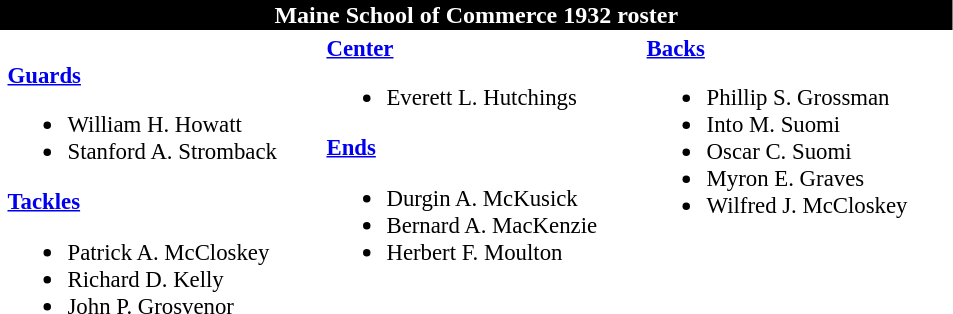<table class="toccolours" style="text-align: left;">
<tr>
<th colspan="9" style="background:black; color:white; text-align:center;"><strong>Maine School of Commerce 1932 roster</strong></th>
</tr>
<tr>
<td></td>
<td style="font-size:95%; vertical-align:top;"><br><strong><a href='#'>Guards</a></strong><ul><li>William H. Howatt</li><li>Stanford A. Stromback</li></ul><strong><a href='#'>Tackles</a></strong><ul><li>Patrick A. McCloskey</li><li>Richard D. Kelly</li><li>John P. Grosvenor</li></ul></td>
<td style="width: 25px;"></td>
<td style="font-size:95%; vertical-align:top;"><strong><a href='#'>Center</a></strong><br><ul><li>Everett L. Hutchings</li></ul><strong><a href='#'>Ends</a></strong><ul><li>Durgin A. McKusick</li><li>Bernard A. MacKenzie</li><li>Herbert F. Moulton</li></ul></td>
<td style="width: 25px;"></td>
<td style="font-size:95%; vertical-align:top;"><strong><a href='#'>Backs</a></strong><br><ul><li>Phillip S. Grossman</li><li>Into M. Suomi</li><li>Oscar C. Suomi</li><li>Myron E. Graves</li><li>Wilfred J. McCloskey</li></ul></td>
<td style="width: 25px;"></td>
</tr>
</table>
